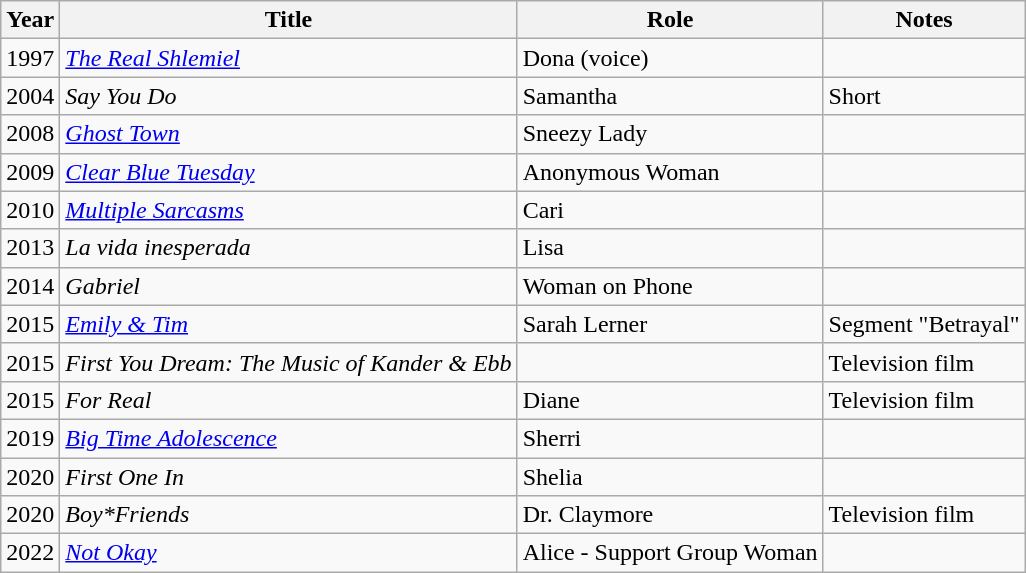<table class="wikitable sortable">
<tr>
<th>Year</th>
<th>Title</th>
<th>Role</th>
<th>Notes</th>
</tr>
<tr>
<td>1997</td>
<td><em><a href='#'>The Real Shlemiel</a></em></td>
<td>Dona (voice)</td>
<td></td>
</tr>
<tr>
<td>2004</td>
<td><em>Say You Do</em></td>
<td>Samantha</td>
<td>Short</td>
</tr>
<tr>
<td>2008</td>
<td><em><a href='#'>Ghost Town</a></em></td>
<td>Sneezy Lady</td>
<td></td>
</tr>
<tr>
<td>2009</td>
<td><em><a href='#'>Clear Blue Tuesday</a></em></td>
<td>Anonymous Woman</td>
<td></td>
</tr>
<tr>
<td>2010</td>
<td><em><a href='#'>Multiple Sarcasms</a></em></td>
<td>Cari</td>
<td></td>
</tr>
<tr>
<td>2013</td>
<td><em>La vida inesperada</em></td>
<td>Lisa</td>
<td></td>
</tr>
<tr>
<td>2014</td>
<td><em>Gabriel</em></td>
<td>Woman on Phone</td>
<td></td>
</tr>
<tr>
<td>2015</td>
<td><em><a href='#'>Emily & Tim</a></em></td>
<td>Sarah Lerner</td>
<td>Segment "Betrayal"</td>
</tr>
<tr>
<td>2015</td>
<td><em>First You Dream: The Music of Kander & Ebb</em></td>
<td></td>
<td>Television film</td>
</tr>
<tr>
<td>2015</td>
<td><em>For Real</em></td>
<td>Diane</td>
<td>Television film</td>
</tr>
<tr>
<td>2019</td>
<td><em><a href='#'>Big Time Adolescence</a></em></td>
<td>Sherri</td>
<td></td>
</tr>
<tr>
<td>2020</td>
<td><em>First One In</em></td>
<td>Shelia</td>
<td></td>
</tr>
<tr>
<td>2020</td>
<td><em>Boy*Friends</em></td>
<td>Dr. Claymore</td>
<td>Television film</td>
</tr>
<tr>
<td>2022</td>
<td><em><a href='#'>Not Okay</a></em></td>
<td>Alice - Support Group Woman</td>
<td></td>
</tr>
</table>
